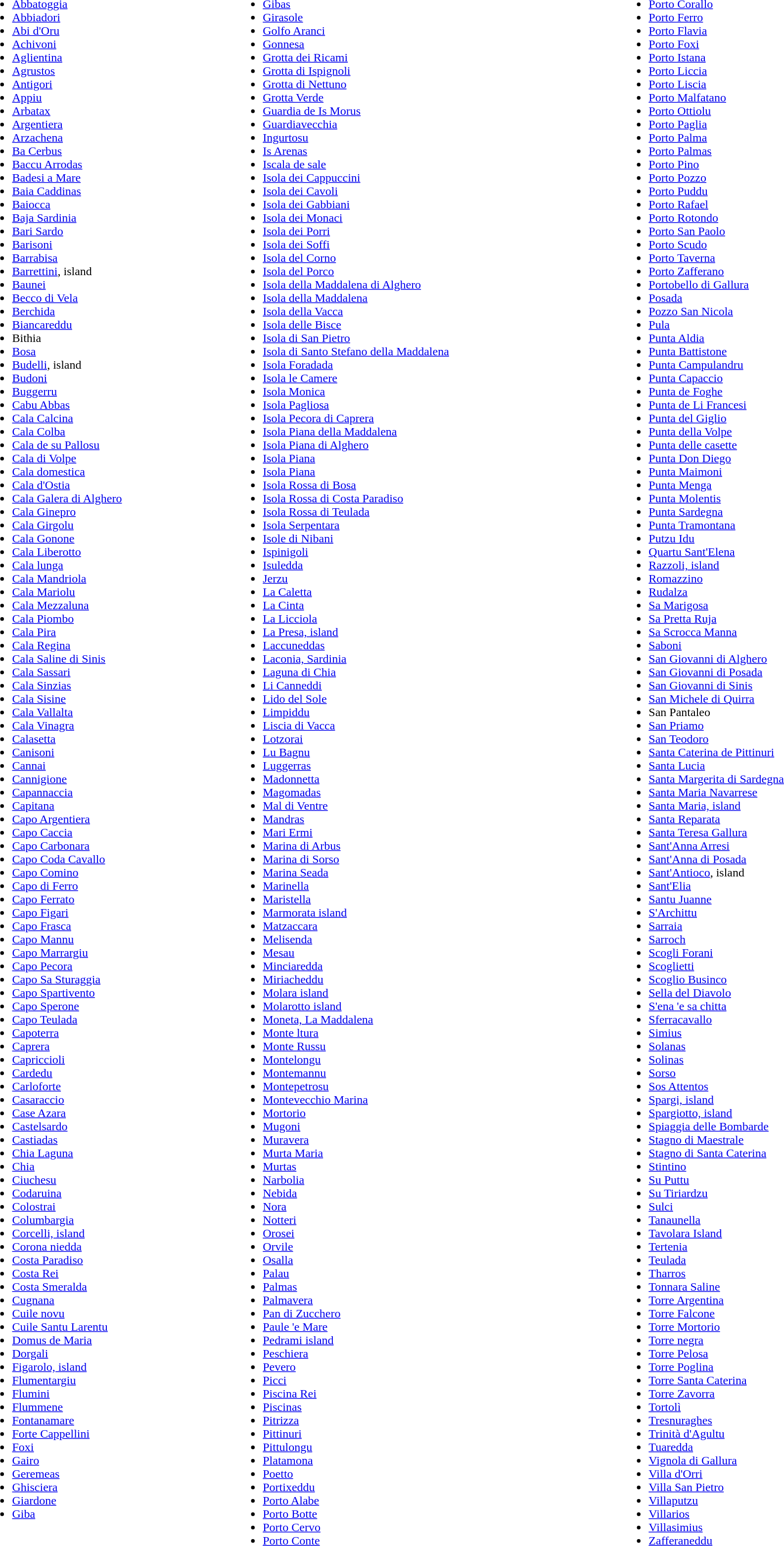<table width=100%>
<tr valign="top">
<td><br><ul><li><a href='#'>Abbatoggia</a></li><li><a href='#'>Abbiadori</a></li><li><a href='#'>Abi d'Oru</a></li><li><a href='#'>Achivoni</a></li><li><a href='#'>Aglientina</a></li><li><a href='#'>Agrustos</a></li><li><a href='#'>Antigori</a></li><li><a href='#'>Appiu</a></li><li><a href='#'>Arbatax</a></li><li><a href='#'>Argentiera</a></li><li><a href='#'>Arzachena</a></li><li><a href='#'>Ba Cerbus</a></li><li><a href='#'>Baccu Arrodas</a></li><li><a href='#'>Badesi a Mare</a></li><li><a href='#'>Baia Caddinas</a></li><li><a href='#'>Baiocca</a></li><li><a href='#'>Baja Sardinia</a></li><li><a href='#'>Bari Sardo</a></li><li><a href='#'>Barisoni</a></li><li><a href='#'>Barrabisa</a></li><li><a href='#'>Barrettini</a>, island</li><li><a href='#'>Baunei</a></li><li><a href='#'>Becco di Vela</a></li><li><a href='#'>Berchida</a></li><li><a href='#'>Biancareddu</a></li><li>Bithia</li><li><a href='#'>Bosa</a></li><li><a href='#'>Budelli</a>, island</li><li><a href='#'>Budoni</a></li><li><a href='#'>Buggerru</a></li><li><a href='#'>Cabu Abbas</a></li><li><a href='#'>Cala Calcina</a></li><li><a href='#'>Cala Colba</a></li><li><a href='#'>Cala de su Pallosu</a></li><li><a href='#'>Cala di Volpe</a></li><li><a href='#'>Cala domestica</a></li><li><a href='#'>Cala d'Ostia</a></li><li><a href='#'>Cala Galera di Alghero</a></li><li><a href='#'>Cala Ginepro</a></li><li><a href='#'>Cala Girgolu</a></li><li><a href='#'>Cala Gonone</a></li><li><a href='#'>Cala Liberotto</a></li><li><a href='#'>Cala lunga</a></li><li><a href='#'>Cala Mandriola</a></li><li><a href='#'>Cala Mariolu</a></li><li><a href='#'>Cala Mezzaluna</a></li><li><a href='#'>Cala Piombo</a></li><li><a href='#'>Cala Pira</a></li><li><a href='#'>Cala Regina</a></li><li><a href='#'>Cala Saline di Sinis</a></li><li><a href='#'>Cala Sassari</a></li><li><a href='#'>Cala Sinzias</a></li><li><a href='#'>Cala Sisine</a></li><li><a href='#'>Cala Vallalta</a></li><li><a href='#'>Cala Vinagra</a></li><li><a href='#'>Calasetta</a></li><li><a href='#'>Canisoni</a></li><li><a href='#'>Cannai</a></li><li><a href='#'>Cannigione</a></li><li><a href='#'>Capannaccia</a></li><li><a href='#'>Capitana</a></li><li><a href='#'>Capo Argentiera</a></li><li><a href='#'>Capo Caccia</a></li><li><a href='#'>Capo Carbonara</a></li><li><a href='#'>Capo Coda Cavallo</a></li><li><a href='#'>Capo Comino</a></li><li><a href='#'>Capo di Ferro</a></li><li><a href='#'>Capo Ferrato</a></li><li><a href='#'>Capo Figari</a></li><li><a href='#'>Capo Frasca</a></li><li><a href='#'>Capo Mannu</a></li><li><a href='#'>Capo Marrargiu</a></li><li><a href='#'>Capo Pecora</a></li><li><a href='#'>Capo Sa Sturaggia</a></li><li><a href='#'>Capo Spartivento</a></li><li><a href='#'>Capo Sperone</a></li><li><a href='#'>Capo Teulada</a></li><li><a href='#'>Capoterra</a></li><li><a href='#'>Caprera</a></li><li><a href='#'>Capriccioli</a></li><li><a href='#'>Cardedu</a></li><li><a href='#'>Carloforte</a></li><li><a href='#'>Casaraccio</a></li><li><a href='#'>Case Azara</a></li><li><a href='#'>Castelsardo</a></li><li><a href='#'>Castiadas</a></li><li><a href='#'>Chia Laguna</a></li><li><a href='#'>Chia</a></li><li><a href='#'>Ciuchesu</a></li><li><a href='#'>Codaruina</a></li><li><a href='#'>Colostrai</a></li><li><a href='#'>Columbargia</a></li><li><a href='#'>Corcelli, island</a></li><li><a href='#'>Corona niedda</a></li><li><a href='#'>Costa Paradiso</a></li><li><a href='#'>Costa Rei</a></li><li><a href='#'>Costa Smeralda</a></li><li><a href='#'>Cugnana</a></li><li><a href='#'>Cuile novu</a></li><li><a href='#'>Cuile Santu Larentu</a></li><li><a href='#'>Domus de Maria</a></li><li><a href='#'>Dorgali</a></li><li><a href='#'>Figarolo, island</a></li><li><a href='#'>Flumentargiu</a></li><li><a href='#'>Flumini</a></li><li><a href='#'>Flummene</a></li><li><a href='#'>Fontanamare</a></li><li><a href='#'>Forte Cappellini</a></li><li><a href='#'>Foxi</a></li><li><a href='#'>Gairo</a></li><li><a href='#'>Geremeas</a></li><li><a href='#'>Ghisciera</a></li><li><a href='#'>Giardone</a></li><li><a href='#'>Giba</a></li></ul></td>
<td><br><ul><li><a href='#'>Gibas</a></li><li><a href='#'>Girasole</a></li><li><a href='#'>Golfo Aranci</a></li><li><a href='#'>Gonnesa</a></li><li><a href='#'>Grotta dei Ricami</a></li><li><a href='#'>Grotta di Ispignoli</a></li><li><a href='#'>Grotta di Nettuno</a></li><li><a href='#'>Grotta Verde</a></li><li><a href='#'>Guardia de Is Morus</a></li><li><a href='#'>Guardiavecchia</a></li><li><a href='#'>Ingurtosu</a></li><li><a href='#'>Is Arenas</a></li><li><a href='#'>Iscala de sale</a></li><li><a href='#'>Isola dei Cappuccini</a></li><li><a href='#'>Isola dei Cavoli</a></li><li><a href='#'>Isola dei Gabbiani</a></li><li><a href='#'>Isola dei Monaci</a></li><li><a href='#'>Isola dei Porri</a></li><li><a href='#'>Isola dei Soffi</a></li><li><a href='#'>Isola del Corno</a></li><li><a href='#'>Isola del Porco</a></li><li><a href='#'>Isola della Maddalena di Alghero</a></li><li><a href='#'>Isola della Maddalena</a></li><li><a href='#'>Isola della Vacca</a></li><li><a href='#'>Isola delle Bisce</a></li><li><a href='#'>Isola di San Pietro</a></li><li><a href='#'>Isola di Santo Stefano della Maddalena</a></li><li><a href='#'>Isola Foradada</a></li><li><a href='#'>Isola le Camere</a></li><li><a href='#'>Isola Monica</a></li><li><a href='#'>Isola Pagliosa</a></li><li><a href='#'>Isola Pecora di Caprera</a></li><li><a href='#'>Isola Piana della Maddalena</a></li><li><a href='#'>Isola Piana di Alghero</a></li><li><a href='#'>Isola Piana</a></li><li><a href='#'>Isola Piana</a></li><li><a href='#'>Isola Rossa di Bosa</a></li><li><a href='#'>Isola Rossa di Costa Paradiso</a></li><li><a href='#'>Isola Rossa di Teulada</a></li><li><a href='#'>Isola Serpentara</a></li><li><a href='#'>Isole di Nibani</a></li><li><a href='#'>Ispinigoli</a></li><li><a href='#'>Isuledda</a></li><li><a href='#'>Jerzu</a></li><li><a href='#'>La Caletta</a></li><li><a href='#'>La Cinta</a></li><li><a href='#'>La Licciola</a></li><li><a href='#'>La Presa, island</a></li><li><a href='#'>Laccuneddas</a></li><li><a href='#'>Laconia, Sardinia</a></li><li><a href='#'>Laguna di Chia</a></li><li><a href='#'>Li Canneddi</a></li><li><a href='#'>Lido del Sole</a></li><li><a href='#'>Limpiddu</a></li><li><a href='#'>Liscia di Vacca</a></li><li><a href='#'>Lotzorai</a></li><li><a href='#'>Lu Bagnu</a></li><li><a href='#'>Luggerras</a></li><li><a href='#'>Madonnetta</a></li><li><a href='#'>Magomadas</a></li><li><a href='#'>Mal di Ventre</a></li><li><a href='#'>Mandras</a></li><li><a href='#'>Mari Ermi</a></li><li><a href='#'>Marina di Arbus</a></li><li><a href='#'>Marina di Sorso</a></li><li><a href='#'>Marina Seada</a></li><li><a href='#'>Marinella</a></li><li><a href='#'>Maristella</a></li><li><a href='#'>Marmorata island</a></li><li><a href='#'>Matzaccara</a></li><li><a href='#'>Melisenda</a></li><li><a href='#'>Mesau</a></li><li><a href='#'>Minciaredda</a></li><li><a href='#'>Miriacheddu</a></li><li><a href='#'>Molara island</a></li><li><a href='#'>Molarotto island</a></li><li><a href='#'>Moneta, La Maddalena</a></li><li><a href='#'>Monte ltura</a></li><li><a href='#'>Monte Russu</a></li><li><a href='#'>Montelongu</a></li><li><a href='#'>Montemannu</a></li><li><a href='#'>Montepetrosu</a></li><li><a href='#'>Montevecchio Marina</a></li><li><a href='#'>Mortorio</a></li><li><a href='#'>Mugoni</a></li><li><a href='#'>Muravera</a></li><li><a href='#'>Murta Maria</a></li><li><a href='#'>Murtas</a></li><li><a href='#'>Narbolia</a></li><li><a href='#'>Nebida</a></li><li><a href='#'>Nora</a></li><li><a href='#'>Notteri</a></li><li><a href='#'>Orosei</a></li><li><a href='#'>Orvile</a></li><li><a href='#'>Osalla</a></li><li><a href='#'>Palau</a></li><li><a href='#'>Palmas</a></li><li><a href='#'>Palmavera</a></li><li><a href='#'>Pan di Zucchero</a></li><li><a href='#'>Paule 'e Mare</a></li><li><a href='#'>Pedrami island</a></li><li><a href='#'>Peschiera</a></li><li><a href='#'>Pevero</a></li><li><a href='#'>Picci</a></li><li><a href='#'>Piscina Rei</a></li><li><a href='#'>Piscinas</a></li><li><a href='#'>Pitrizza</a></li><li><a href='#'>Pittinuri</a></li><li><a href='#'>Pittulongu</a></li><li><a href='#'>Platamona</a></li><li><a href='#'>Poetto</a></li><li><a href='#'>Portixeddu</a></li><li><a href='#'>Porto Alabe</a></li><li><a href='#'>Porto Botte</a></li><li><a href='#'>Porto Cervo</a></li><li><a href='#'>Porto Conte</a></li></ul></td>
<td><br><ul><li><a href='#'>Porto Corallo</a></li><li><a href='#'>Porto Ferro</a></li><li><a href='#'>Porto Flavia</a></li><li><a href='#'>Porto Foxi</a></li><li><a href='#'>Porto Istana</a></li><li><a href='#'>Porto Liccia</a></li><li><a href='#'>Porto Liscia</a></li><li><a href='#'>Porto Malfatano</a></li><li><a href='#'>Porto Ottiolu</a></li><li><a href='#'>Porto Paglia</a></li><li><a href='#'>Porto Palma</a></li><li><a href='#'>Porto Palmas</a></li><li><a href='#'>Porto Pino</a></li><li><a href='#'>Porto Pozzo</a></li><li><a href='#'>Porto Puddu</a></li><li><a href='#'>Porto Rafael</a></li><li><a href='#'>Porto Rotondo</a></li><li><a href='#'>Porto San Paolo</a></li><li><a href='#'>Porto Scudo</a></li><li><a href='#'>Porto Taverna</a></li><li><a href='#'>Porto Zafferano</a></li><li><a href='#'>Portobello di Gallura</a></li><li><a href='#'>Posada</a></li><li><a href='#'>Pozzo San Nicola</a></li><li><a href='#'>Pula</a></li><li><a href='#'>Punta Aldia</a></li><li><a href='#'>Punta Battistone</a></li><li><a href='#'>Punta Campulandru</a></li><li><a href='#'>Punta Capaccio</a></li><li><a href='#'>Punta de Foghe</a></li><li><a href='#'>Punta de Li Francesi</a></li><li><a href='#'>Punta del Giglio</a></li><li><a href='#'>Punta della Volpe</a></li><li><a href='#'>Punta delle casette</a></li><li><a href='#'>Punta Don Diego</a></li><li><a href='#'>Punta Maimoni</a></li><li><a href='#'>Punta Menga</a></li><li><a href='#'>Punta Molentis</a></li><li><a href='#'>Punta Sardegna</a></li><li><a href='#'>Punta Tramontana</a></li><li><a href='#'>Putzu Idu</a></li><li><a href='#'>Quartu Sant'Elena</a></li><li><a href='#'>Razzoli, island</a></li><li><a href='#'>Romazzino</a></li><li><a href='#'>Rudalza</a></li><li><a href='#'>Sa Marigosa</a></li><li><a href='#'>Sa Pretta Ruja</a></li><li><a href='#'>Sa Scrocca Manna</a></li><li><a href='#'>Saboni</a></li><li><a href='#'>San Giovanni di Alghero</a></li><li><a href='#'>San Giovanni di Posada</a></li><li><a href='#'>San Giovanni di Sinis</a></li><li><a href='#'>San Michele di Quirra</a></li><li>San Pantaleo</li><li><a href='#'>San Priamo</a></li><li><a href='#'>San Teodoro</a></li><li><a href='#'>Santa Caterina de Pittinuri</a></li><li><a href='#'>Santa Lucia</a></li><li><a href='#'>Santa Margerita di Sardegna</a></li><li><a href='#'>Santa Maria Navarrese</a></li><li><a href='#'>Santa Maria, island</a></li><li><a href='#'>Santa Reparata</a></li><li><a href='#'>Santa Teresa Gallura</a></li><li><a href='#'>Sant'Anna Arresi</a></li><li><a href='#'>Sant'Anna di Posada</a></li><li><a href='#'>Sant'Antioco</a>, island</li><li><a href='#'>Sant'Elia</a></li><li><a href='#'>Santu Juanne</a></li><li><a href='#'>S'Archittu</a></li><li><a href='#'>Sarraia</a></li><li><a href='#'>Sarroch</a></li><li><a href='#'>Scogli Forani</a></li><li><a href='#'>Scoglietti</a></li><li><a href='#'>Scoglio Businco</a></li><li><a href='#'>Sella del Diavolo</a></li><li><a href='#'>S'ena 'e sa chitta</a></li><li><a href='#'>Sferracavallo</a></li><li><a href='#'>Simius</a></li><li><a href='#'>Solanas</a></li><li><a href='#'>Solinas</a></li><li><a href='#'>Sorso</a></li><li><a href='#'>Sos Attentos</a></li><li><a href='#'>Spargi, island</a></li><li><a href='#'>Spargiotto, island</a></li><li><a href='#'>Spiaggia delle Bombarde</a></li><li><a href='#'>Stagno di Maestrale</a></li><li><a href='#'>Stagno di Santa Caterina</a></li><li><a href='#'>Stintino</a></li><li><a href='#'>Su Puttu</a></li><li><a href='#'>Su Tiriardzu</a></li><li><a href='#'>Sulci</a></li><li><a href='#'>Tanaunella</a></li><li><a href='#'>Tavolara Island</a></li><li><a href='#'>Tertenia</a></li><li><a href='#'>Teulada</a></li><li><a href='#'>Tharros</a></li><li><a href='#'>Tonnara Saline</a></li><li><a href='#'>Torre Argentina</a></li><li><a href='#'>Torre Falcone</a></li><li><a href='#'>Torre Mortorio</a></li><li><a href='#'>Torre negra</a></li><li><a href='#'>Torre Pelosa</a></li><li><a href='#'>Torre Poglina</a></li><li><a href='#'>Torre Santa Caterina</a></li><li><a href='#'>Torre Zavorra</a></li><li><a href='#'>Tortolì</a></li><li><a href='#'>Tresnuraghes</a></li><li><a href='#'>Trinità d'Agultu</a></li><li><a href='#'>Tuaredda</a></li><li><a href='#'>Vignola di Gallura</a></li><li><a href='#'>Villa d'Orri</a></li><li><a href='#'>Villa San Pietro</a></li><li><a href='#'>Villaputzu</a></li><li><a href='#'>Villarios</a></li><li><a href='#'>Villasimius</a></li><li><a href='#'>Zafferaneddu</a></li></ul></td>
<td><br>








</td>
</tr>
</table>
